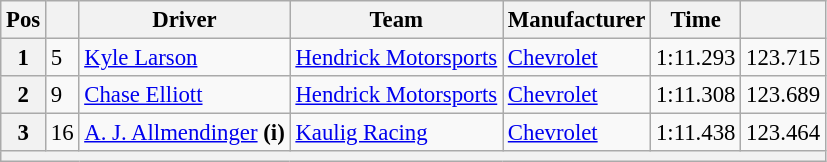<table class="wikitable" style="font-size:95%">
<tr>
<th>Pos</th>
<th></th>
<th>Driver</th>
<th>Team</th>
<th>Manufacturer</th>
<th>Time</th>
<th></th>
</tr>
<tr>
<th>1</th>
<td>5</td>
<td><a href='#'>Kyle Larson</a></td>
<td><a href='#'>Hendrick Motorsports</a></td>
<td><a href='#'>Chevrolet</a></td>
<td>1:11.293</td>
<td>123.715</td>
</tr>
<tr>
<th>2</th>
<td>9</td>
<td><a href='#'>Chase Elliott</a></td>
<td><a href='#'>Hendrick Motorsports</a></td>
<td><a href='#'>Chevrolet</a></td>
<td>1:11.308</td>
<td>123.689</td>
</tr>
<tr>
<th>3</th>
<td>16</td>
<td><a href='#'>A. J. Allmendinger</a> <strong>(i)</strong></td>
<td><a href='#'>Kaulig Racing</a></td>
<td><a href='#'>Chevrolet</a></td>
<td>1:11.438</td>
<td>123.464</td>
</tr>
<tr>
<th colspan="7"></th>
</tr>
</table>
